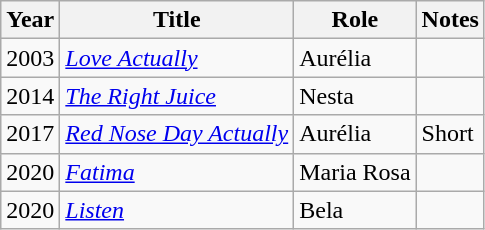<table class="wikitable sortable">
<tr>
<th>Year</th>
<th>Title</th>
<th>Role</th>
<th class="unsortable">Notes</th>
</tr>
<tr>
<td>2003</td>
<td><em><a href='#'>Love Actually</a></em></td>
<td>Aurélia</td>
<td></td>
</tr>
<tr>
<td>2014</td>
<td><em><a href='#'>The Right Juice</a></em></td>
<td>Nesta</td>
<td></td>
</tr>
<tr>
<td>2017</td>
<td><em><a href='#'>Red Nose Day Actually</a></em></td>
<td>Aurélia</td>
<td>Short</td>
</tr>
<tr>
<td>2020</td>
<td><em><a href='#'>Fatima</a></em></td>
<td>Maria Rosa</td>
<td></td>
</tr>
<tr>
<td>2020</td>
<td><em><a href='#'>Listen</a></em></td>
<td>Bela</td>
<td></td>
</tr>
</table>
